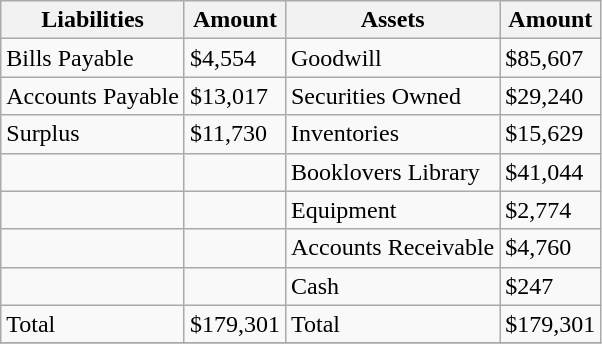<table class="wikitable">
<tr>
<th>Liabilities</th>
<th>Amount</th>
<th>Assets</th>
<th>Amount</th>
</tr>
<tr>
<td>Bills Payable</td>
<td>$4,554</td>
<td>Goodwill</td>
<td>$85,607</td>
</tr>
<tr>
<td>Accounts Payable</td>
<td>$13,017</td>
<td>Securities Owned</td>
<td>$29,240</td>
</tr>
<tr>
<td>Surplus</td>
<td>$11,730</td>
<td>Inventories</td>
<td>$15,629</td>
</tr>
<tr>
<td></td>
<td></td>
<td>Booklovers Library</td>
<td>$41,044</td>
</tr>
<tr>
<td></td>
<td></td>
<td>Equipment</td>
<td>$2,774</td>
</tr>
<tr>
<td></td>
<td></td>
<td>Accounts Receivable</td>
<td>$4,760</td>
</tr>
<tr>
<td></td>
<td></td>
<td>Cash</td>
<td>$247</td>
</tr>
<tr>
<td>Total</td>
<td>$179,301</td>
<td>Total</td>
<td>$179,301</td>
</tr>
<tr>
</tr>
</table>
